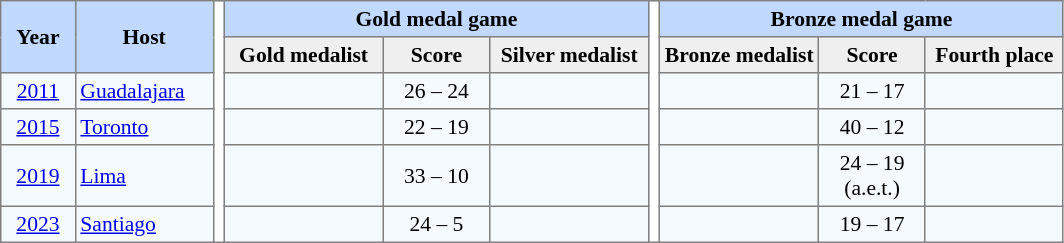<table border=1 style="border-collapse:collapse; font-size:90%; text-align:center;" cellpadding=3 cellspacing=0>
<tr bgcolor=#C1D8FF>
<th rowspan=2 width=7%>Year</th>
<th rowspan=2 width=13%>Host</th>
<th width=1% rowspan=6 bgcolor=ffffff></th>
<th colspan=3>Gold medal game</th>
<th width=1% rowspan=6 bgcolor=ffffff></th>
<th colspan=3>Bronze medal game</th>
</tr>
<tr bgcolor=#EFEFEF>
<th width=15%>Gold medalist</th>
<th width=10%>Score</th>
<th width=15%>Silver medalist</th>
<th width=15%>Bronze medalist</th>
<th width=10%>Score</th>
<th width=15%>Fourth place</th>
</tr>
<tr bgcolor=#F5FAFF>
<td><a href='#'>2011</a></td>
<td align=left> <a href='#'>Guadalajara</a></td>
<td><strong></strong></td>
<td>26 – 24</td>
<td></td>
<td></td>
<td>21 – 17</td>
<td></td>
</tr>
<tr bgcolor=#F5FAFF>
<td><a href='#'>2015</a></td>
<td align=left> <a href='#'>Toronto</a></td>
<td><strong></strong></td>
<td>22 – 19</td>
<td></td>
<td></td>
<td>40 – 12</td>
<td></td>
</tr>
<tr bgcolor=#F5FAFF>
<td><a href='#'>2019</a></td>
<td align=left> <a href='#'>Lima</a></td>
<td><strong></strong></td>
<td>33 – 10</td>
<td></td>
<td></td>
<td>24 – 19<br>(a.e.t.)</td>
<td></td>
</tr>
<tr bgcolor=#F5FAFF>
<td><a href='#'>2023</a></td>
<td align=left> <a href='#'>Santiago</a></td>
<td><strong></strong></td>
<td>24 – 5</td>
<td></td>
<td></td>
<td>19 – 17</td>
<td></td>
</tr>
</table>
